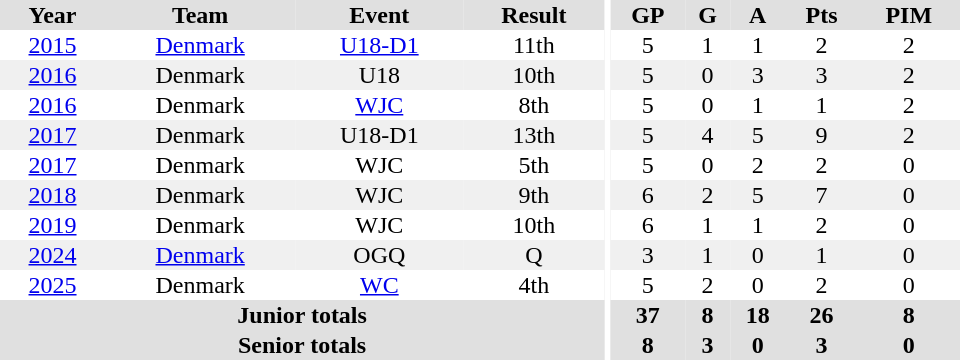<table border="0" cellpadding="1" cellspacing="0" ID="Table3" style="text-align:center; width:40em">
<tr ALIGN="center" bgcolor="#e0e0e0">
<th>Year</th>
<th>Team</th>
<th>Event</th>
<th>Result</th>
<th rowspan="102" bgcolor="#ffffff"></th>
<th>GP</th>
<th>G</th>
<th>A</th>
<th>Pts</th>
<th>PIM</th>
</tr>
<tr>
<td><a href='#'>2015</a></td>
<td><a href='#'>Denmark</a></td>
<td><a href='#'>U18-D1</a></td>
<td>11th</td>
<td>5</td>
<td>1</td>
<td>1</td>
<td>2</td>
<td>2</td>
</tr>
<tr bgcolor="#f0f0f0">
<td><a href='#'>2016</a></td>
<td>Denmark</td>
<td>U18</td>
<td>10th</td>
<td>5</td>
<td>0</td>
<td>3</td>
<td>3</td>
<td>2</td>
</tr>
<tr>
<td><a href='#'>2016</a></td>
<td>Denmark</td>
<td><a href='#'>WJC</a></td>
<td>8th</td>
<td>5</td>
<td>0</td>
<td>1</td>
<td>1</td>
<td>2</td>
</tr>
<tr bgcolor="#f0f0f0">
<td><a href='#'>2017</a></td>
<td>Denmark</td>
<td>U18-D1</td>
<td>13th</td>
<td>5</td>
<td>4</td>
<td>5</td>
<td>9</td>
<td>2</td>
</tr>
<tr>
<td><a href='#'>2017</a></td>
<td>Denmark</td>
<td>WJC</td>
<td>5th</td>
<td>5</td>
<td>0</td>
<td>2</td>
<td>2</td>
<td>0</td>
</tr>
<tr bgcolor="#f0f0f0">
<td><a href='#'>2018</a></td>
<td>Denmark</td>
<td>WJC</td>
<td>9th</td>
<td>6</td>
<td>2</td>
<td>5</td>
<td>7</td>
<td>0</td>
</tr>
<tr>
<td><a href='#'>2019</a></td>
<td>Denmark</td>
<td>WJC</td>
<td>10th</td>
<td>6</td>
<td>1</td>
<td>1</td>
<td>2</td>
<td>0</td>
</tr>
<tr bgcolor="#f0f0f0">
<td><a href='#'>2024</a></td>
<td><a href='#'>Denmark</a></td>
<td>OGQ</td>
<td>Q</td>
<td>3</td>
<td>1</td>
<td>0</td>
<td>1</td>
<td>0</td>
</tr>
<tr>
<td><a href='#'>2025</a></td>
<td>Denmark</td>
<td><a href='#'>WC</a></td>
<td>4th</td>
<td>5</td>
<td>2</td>
<td>0</td>
<td>2</td>
<td>0</td>
</tr>
<tr bgcolor="#e0e0e0">
<th colspan="4">Junior totals</th>
<th>37</th>
<th>8</th>
<th>18</th>
<th>26</th>
<th>8</th>
</tr>
<tr bgcolor="#e0e0e0">
<th colspan="4">Senior totals</th>
<th>8</th>
<th>3</th>
<th>0</th>
<th>3</th>
<th>0</th>
</tr>
</table>
